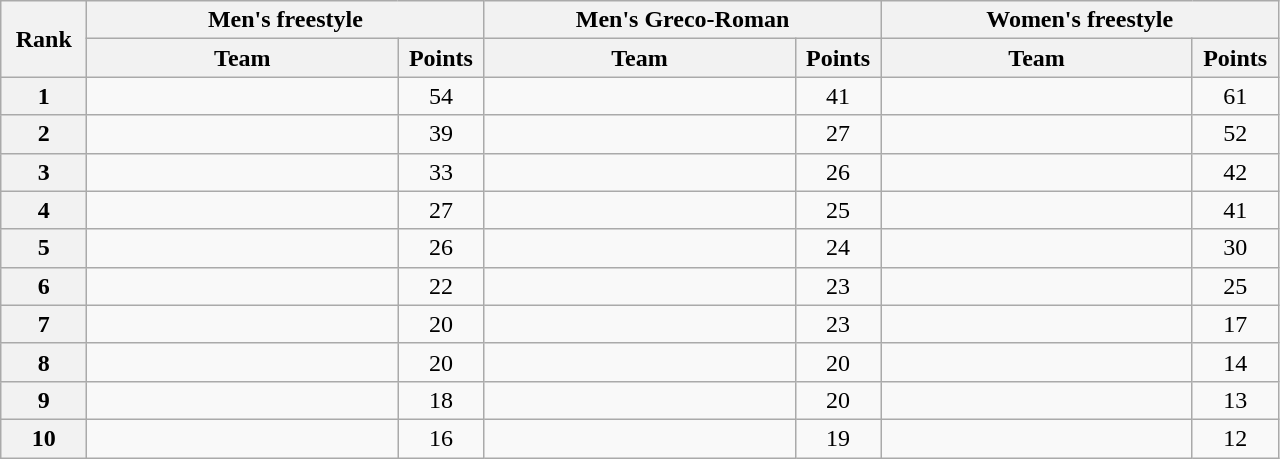<table class="wikitable" style="text-align:center;">
<tr>
<th width=50 rowspan="2">Rank</th>
<th colspan="2">Men's freestyle</th>
<th colspan="2">Men's Greco-Roman</th>
<th colspan="2">Women's freestyle</th>
</tr>
<tr>
<th width=200>Team</th>
<th width=50>Points</th>
<th width=200>Team</th>
<th width=50>Points</th>
<th width=200>Team</th>
<th width=50>Points</th>
</tr>
<tr>
<th>1</th>
<td align=left></td>
<td>54</td>
<td align=left></td>
<td>41</td>
<td align=left></td>
<td>61</td>
</tr>
<tr>
<th>2</th>
<td align=left></td>
<td>39</td>
<td align=left></td>
<td>27</td>
<td align=left></td>
<td>52</td>
</tr>
<tr>
<th>3</th>
<td align=left></td>
<td>33</td>
<td align=left></td>
<td>26</td>
<td align=left></td>
<td>42</td>
</tr>
<tr>
<th>4</th>
<td align=left></td>
<td>27</td>
<td align=left></td>
<td>25</td>
<td align=left></td>
<td>41</td>
</tr>
<tr>
<th>5</th>
<td align=left></td>
<td>26</td>
<td align=left></td>
<td>24</td>
<td align=left></td>
<td>30</td>
</tr>
<tr>
<th>6</th>
<td align=left></td>
<td>22</td>
<td align=left></td>
<td>23</td>
<td align=left></td>
<td>25</td>
</tr>
<tr>
<th>7</th>
<td align=left></td>
<td>20</td>
<td align=left></td>
<td>23</td>
<td align=left></td>
<td>17</td>
</tr>
<tr>
<th>8</th>
<td align=left></td>
<td>20</td>
<td align=left></td>
<td>20</td>
<td align=left></td>
<td>14</td>
</tr>
<tr>
<th>9</th>
<td align=left></td>
<td>18</td>
<td align=left></td>
<td>20</td>
<td align=left></td>
<td>13</td>
</tr>
<tr>
<th>10</th>
<td align=left></td>
<td>16</td>
<td align=left></td>
<td>19</td>
<td align=left></td>
<td>12</td>
</tr>
</table>
